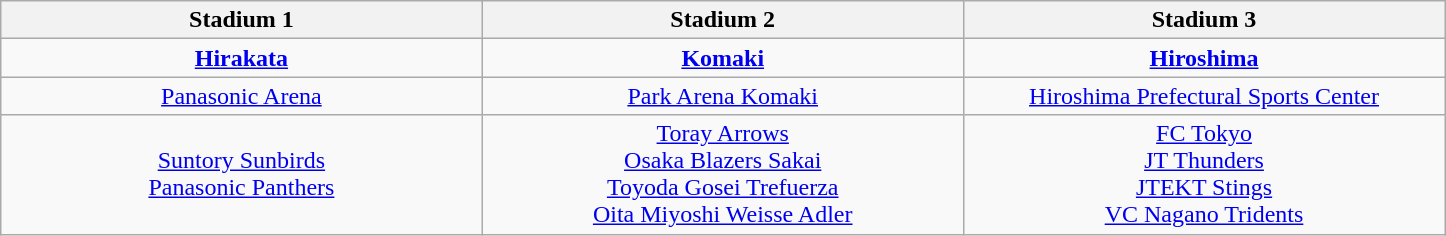<table class=wikitable style=text-align:center>
<tr>
<th width=25%>Stadium 1</th>
<th width=25%>Stadium 2</th>
<th width=25%>Stadium 3</th>
</tr>
<tr>
<td><strong><a href='#'>Hirakata</a></strong></td>
<td><strong><a href='#'>Komaki</a></strong></td>
<td><strong><a href='#'>Hiroshima</a></strong></td>
</tr>
<tr>
<td><a href='#'>Panasonic Arena</a></td>
<td><a href='#'>Park Arena Komaki</a></td>
<td><a href='#'>Hiroshima Prefectural Sports Center</a></td>
</tr>
<tr>
<td><a href='#'>Suntory Sunbirds</a><br> <a href='#'>Panasonic Panthers</a></td>
<td><a href='#'>Toray Arrows</a><br><a href='#'>Osaka Blazers Sakai</a><br> <a href='#'>Toyoda Gosei Trefuerza</a><br> <a href='#'>Oita Miyoshi Weisse Adler</a></td>
<td><a href='#'>FC Tokyo</a><br> <a href='#'>JT Thunders</a><br><a href='#'>JTEKT Stings</a><br><a href='#'>VC Nagano Tridents</a></td>
</tr>
</table>
